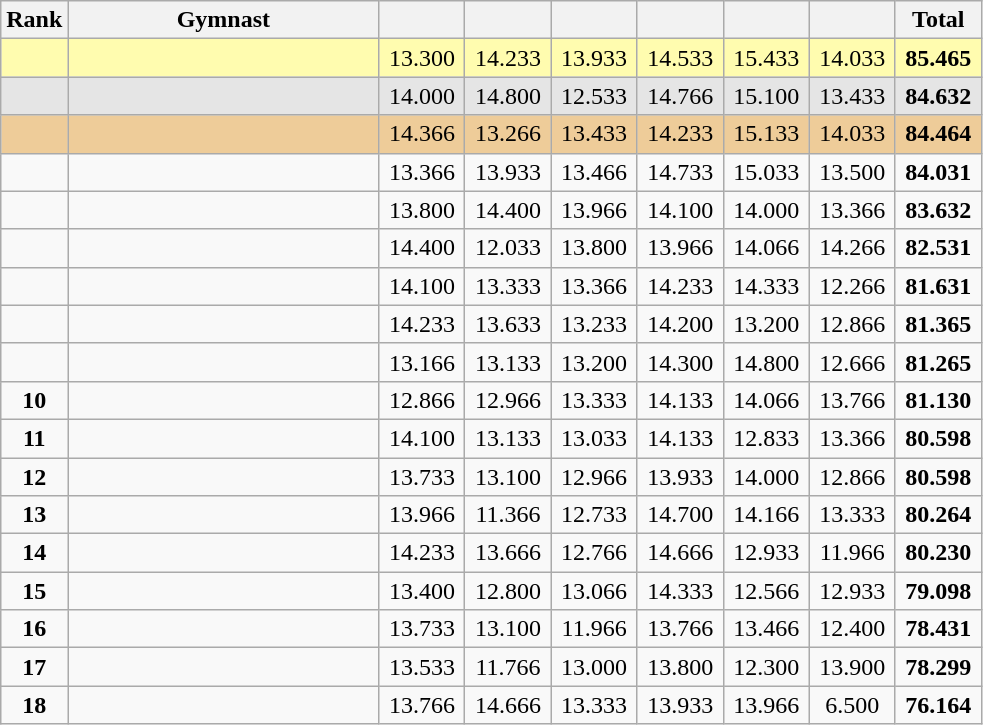<table class="wikitable sortable" style="text-align:center; font-size:100%">
<tr>
<th scope="col" style="width:15px;">Rank</th>
<th scope="col" style="width:200px;">Gymnast</th>
<th scope="col" style="width:50px;"></th>
<th scope="col" style="width:50px;"></th>
<th scope="col" style="width:50px;"></th>
<th scope="col" style="width:50px;"></th>
<th scope="col" style="width:50px;"></th>
<th scope="col" style="width:50px;"></th>
<th scope="col" style="width:50px;">Total</th>
</tr>
<tr style="background:#fffcaf;">
<td scope="row" style="text-align:center;"><strong></strong></td>
<td style="text-align:left;"></td>
<td>13.300</td>
<td>14.233</td>
<td>13.933</td>
<td>14.533</td>
<td>15.433</td>
<td>14.033</td>
<td><strong>85.465</strong></td>
</tr>
<tr style="background:#e5e5e5;">
<td scope="row" style="text-align:center;"><strong></strong></td>
<td style="text-align:left;"></td>
<td>14.000</td>
<td>14.800</td>
<td>12.533</td>
<td>14.766</td>
<td>15.100</td>
<td>13.433</td>
<td><strong>84.632</strong></td>
</tr>
<tr style="background:#ec9;">
<td scope="row" style="text-align:center;"><strong></strong></td>
<td style="text-align:left;"></td>
<td>14.366</td>
<td>13.266</td>
<td>13.433</td>
<td>14.233</td>
<td>15.133</td>
<td>14.033</td>
<td><strong>84.464</strong></td>
</tr>
<tr>
<td scope="row" style="text-align:center;"><strong></strong></td>
<td style="text-align:left;"></td>
<td>13.366</td>
<td>13.933</td>
<td>13.466</td>
<td>14.733</td>
<td>15.033</td>
<td>13.500</td>
<td><strong>84.031</strong></td>
</tr>
<tr>
<td scope="row" style="text-align:center;"><strong></strong></td>
<td style="text-align:left;"></td>
<td>13.800</td>
<td>14.400</td>
<td>13.966</td>
<td>14.100</td>
<td>14.000</td>
<td>13.366</td>
<td><strong>83.632</strong></td>
</tr>
<tr>
<td scope="row" style="text-align:center;"><strong></strong></td>
<td style="text-align:left;"></td>
<td>14.400</td>
<td>12.033</td>
<td>13.800</td>
<td>13.966</td>
<td>14.066</td>
<td>14.266</td>
<td><strong>82.531</strong></td>
</tr>
<tr>
<td scope="row" style="text-align:center;"><strong></strong></td>
<td style="text-align:left;"></td>
<td>14.100</td>
<td>13.333</td>
<td>13.366</td>
<td>14.233</td>
<td>14.333</td>
<td>12.266</td>
<td><strong>81.631</strong></td>
</tr>
<tr>
<td scope="row" style="text-align:center;"><strong></strong></td>
<td style="text-align:left;"></td>
<td>14.233</td>
<td>13.633</td>
<td>13.233</td>
<td>14.200</td>
<td>13.200</td>
<td>12.866</td>
<td><strong>81.365</strong></td>
</tr>
<tr>
<td scope="row" style="text-align:center;"><strong></strong></td>
<td style="text-align:left;"></td>
<td>13.166</td>
<td>13.133</td>
<td>13.200</td>
<td>14.300</td>
<td>14.800</td>
<td>12.666</td>
<td><strong>81.265</strong></td>
</tr>
<tr>
<td scope="row" style="text-align:center;"><strong>10</strong></td>
<td style="text-align:left;"></td>
<td>12.866</td>
<td>12.966</td>
<td>13.333</td>
<td>14.133</td>
<td>14.066</td>
<td>13.766</td>
<td><strong>81.130</strong></td>
</tr>
<tr>
<td scope="row" style="text-align:center;"><strong>11</strong></td>
<td style="text-align:left;"></td>
<td>14.100</td>
<td>13.133</td>
<td>13.033</td>
<td>14.133</td>
<td>12.833</td>
<td>13.366</td>
<td><strong>80.598</strong></td>
</tr>
<tr>
<td scope="row" style="text-align:center;"><strong>12</strong></td>
<td style="text-align:left;"></td>
<td>13.733</td>
<td>13.100</td>
<td>12.966</td>
<td>13.933</td>
<td>14.000</td>
<td>12.866</td>
<td><strong>80.598</strong></td>
</tr>
<tr>
<td scope="row" style="text-align:center;"><strong>13</strong></td>
<td style="text-align:left;"></td>
<td>13.966</td>
<td>11.366</td>
<td>12.733</td>
<td>14.700</td>
<td>14.166</td>
<td>13.333</td>
<td><strong>80.264</strong></td>
</tr>
<tr>
<td scope="row" style="text-align:center;"><strong>14</strong></td>
<td style="text-align:left;"></td>
<td>14.233</td>
<td>13.666</td>
<td>12.766</td>
<td>14.666</td>
<td>12.933</td>
<td>11.966</td>
<td><strong>80.230</strong></td>
</tr>
<tr>
<td scope="row" style="text-align:center;"><strong>15</strong></td>
<td style="text-align:left;"></td>
<td>13.400</td>
<td>12.800</td>
<td>13.066</td>
<td>14.333</td>
<td>12.566</td>
<td>12.933</td>
<td><strong>79.098</strong></td>
</tr>
<tr>
<td scope="row" style="text-align:center;"><strong>16</strong></td>
<td style="text-align:left;"></td>
<td>13.733</td>
<td>13.100</td>
<td>11.966</td>
<td>13.766</td>
<td>13.466</td>
<td>12.400</td>
<td><strong>78.431</strong></td>
</tr>
<tr>
<td scope="row" style="text-align:center;"><strong>17</strong></td>
<td style="text-align:left;"></td>
<td>13.533</td>
<td>11.766</td>
<td>13.000</td>
<td>13.800</td>
<td>12.300</td>
<td>13.900</td>
<td><strong>78.299</strong></td>
</tr>
<tr>
<td scope="row" style="text-align:center;"><strong>18</strong></td>
<td style="text-align:left;"></td>
<td>13.766</td>
<td>14.666</td>
<td>13.333</td>
<td>13.933</td>
<td>13.966</td>
<td>6.500</td>
<td><strong>76.164</strong></td>
</tr>
</table>
